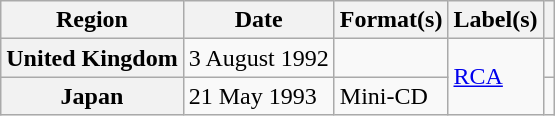<table class="wikitable plainrowheaders">
<tr>
<th scope="col">Region</th>
<th scope="col">Date</th>
<th scope="col">Format(s)</th>
<th scope="col">Label(s)</th>
<th scope="col"></th>
</tr>
<tr>
<th scope="row">United Kingdom</th>
<td>3 August 1992</td>
<td></td>
<td rowspan="2"><a href='#'>RCA</a></td>
<td></td>
</tr>
<tr>
<th scope="row">Japan</th>
<td>21 May 1993</td>
<td>Mini-CD</td>
<td></td>
</tr>
</table>
